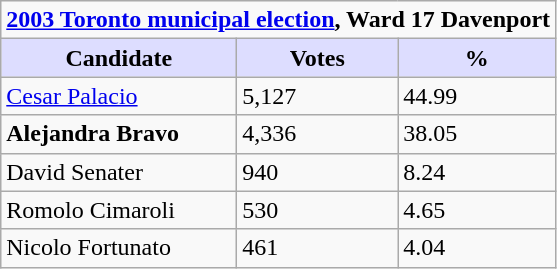<table class="wikitable">
<tr>
<td colspan="3"><strong><a href='#'>2003 Toronto municipal election</a>, Ward 17 Davenport</strong></td>
</tr>
<tr>
<th style="background:#ddf; width:150px;">Candidate</th>
<th style="background:#ddf;">Votes</th>
<th style="background:#ddf;">%</th>
</tr>
<tr>
<td><a href='#'>Cesar Palacio</a></td>
<td>5,127</td>
<td>44.99</td>
</tr>
<tr>
<td><strong>Alejandra Bravo</strong></td>
<td>4,336</td>
<td>38.05</td>
</tr>
<tr>
<td>David Senater</td>
<td>940</td>
<td>8.24</td>
</tr>
<tr>
<td>Romolo Cimaroli</td>
<td>530</td>
<td>4.65</td>
</tr>
<tr>
<td>Nicolo Fortunato</td>
<td>461</td>
<td>4.04</td>
</tr>
</table>
